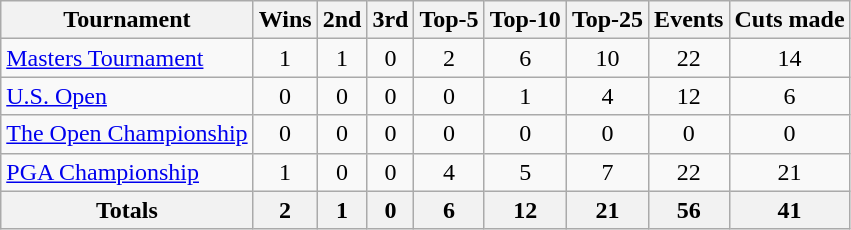<table class=wikitable style=text-align:center>
<tr>
<th>Tournament</th>
<th>Wins</th>
<th>2nd</th>
<th>3rd</th>
<th>Top-5</th>
<th>Top-10</th>
<th>Top-25</th>
<th>Events</th>
<th>Cuts made</th>
</tr>
<tr>
<td align=left><a href='#'>Masters Tournament</a></td>
<td>1</td>
<td>1</td>
<td>0</td>
<td>2</td>
<td>6</td>
<td>10</td>
<td>22</td>
<td>14</td>
</tr>
<tr>
<td align=left><a href='#'>U.S. Open</a></td>
<td>0</td>
<td>0</td>
<td>0</td>
<td>0</td>
<td>1</td>
<td>4</td>
<td>12</td>
<td>6</td>
</tr>
<tr>
<td align=left><a href='#'>The Open Championship</a></td>
<td>0</td>
<td>0</td>
<td>0</td>
<td>0</td>
<td>0</td>
<td>0</td>
<td>0</td>
<td>0</td>
</tr>
<tr>
<td align=left><a href='#'>PGA Championship</a></td>
<td>1</td>
<td>0</td>
<td>0</td>
<td>4</td>
<td>5</td>
<td>7</td>
<td>22</td>
<td>21</td>
</tr>
<tr>
<th>Totals</th>
<th>2</th>
<th>1</th>
<th>0</th>
<th>6</th>
<th>12</th>
<th>21</th>
<th>56</th>
<th>41</th>
</tr>
</table>
